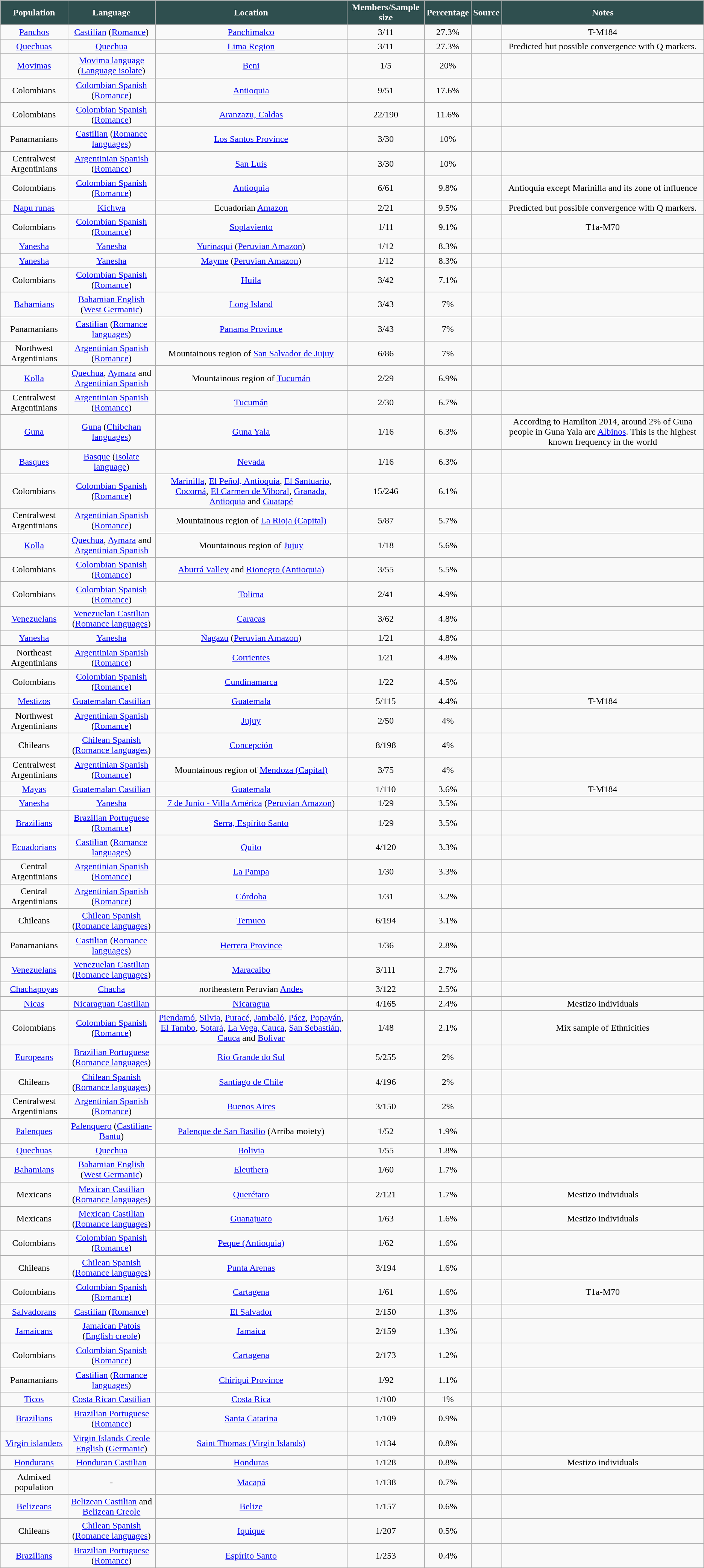<table class="wikitable sortable mw-collapsible" style="text-align:center; background:Gainsboror">
<tr>
<th style="background:DarkSlateGray; color:Snow;">Population</th>
<th style="background:DarkSlateGray; color:Snow;">Language</th>
<th style="background:DarkSlateGray; color:Snow;">Location</th>
<th style="background:DarkSlateGray; color:Snow;">Members/Sample size</th>
<th style="background:DarkSlateGray; color:Snow;">Percentage</th>
<th style="background:DarkSlateGray; color:Snow;">Source</th>
<th style="background:DarkSlateGray; color:Snow;">Notes</th>
</tr>
<tr>
<td><a href='#'>Panchos</a></td>
<td><a href='#'>Castilian</a> (<a href='#'>Romance</a>)</td>
<td><a href='#'>Panchimalco</a></td>
<td>3/11</td>
<td>27.3%</td>
<td></td>
<td>T-M184</td>
</tr>
<tr>
<td><a href='#'>Quechuas</a></td>
<td><a href='#'>Quechua</a></td>
<td><a href='#'>Lima Region</a></td>
<td>3/11</td>
<td>27.3%</td>
<td></td>
<td>Predicted but possible convergence with Q markers.</td>
</tr>
<tr>
<td><a href='#'>Movimas</a></td>
<td><a href='#'>Movima language</a> (<a href='#'>Language isolate</a>)</td>
<td><a href='#'>Beni</a></td>
<td>1/5</td>
<td>20%</td>
<td></td>
<td></td>
</tr>
<tr>
<td>Colombians</td>
<td><a href='#'>Colombian Spanish</a> (<a href='#'>Romance</a>)</td>
<td><a href='#'>Antioquia</a></td>
<td>9/51</td>
<td>17.6%</td>
<td></td>
<td></td>
</tr>
<tr>
<td>Colombians</td>
<td><a href='#'>Colombian Spanish</a> (<a href='#'>Romance</a>)</td>
<td><a href='#'>Aranzazu, Caldas</a></td>
<td>22/190</td>
<td>11.6%</td>
<td></td>
<td></td>
</tr>
<tr>
<td>Panamanians</td>
<td><a href='#'>Castilian</a> (<a href='#'>Romance languages</a>)</td>
<td><a href='#'>Los Santos Province</a></td>
<td>3/30</td>
<td>10%</td>
<td></td>
<td></td>
</tr>
<tr>
<td>Centralwest Argentinians</td>
<td><a href='#'>Argentinian Spanish</a> (<a href='#'>Romance</a>)</td>
<td><a href='#'>San Luis</a></td>
<td>3/30</td>
<td>10%</td>
<td></td>
<td></td>
</tr>
<tr>
<td>Colombians</td>
<td><a href='#'>Colombian Spanish</a> (<a href='#'>Romance</a>)</td>
<td><a href='#'>Antioquia</a></td>
<td>6/61</td>
<td>9.8%</td>
<td></td>
<td>Antioquia except Marinilla and its zone of influence</td>
</tr>
<tr>
<td><a href='#'>Napu runas</a></td>
<td><a href='#'>Kichwa</a></td>
<td>Ecuadorian <a href='#'>Amazon</a></td>
<td>2/21</td>
<td>9.5%</td>
<td></td>
<td>Predicted but possible convergence with Q markers.</td>
</tr>
<tr>
<td>Colombians</td>
<td><a href='#'>Colombian Spanish</a> (<a href='#'>Romance</a>)</td>
<td><a href='#'>Soplaviento</a></td>
<td>1/11</td>
<td>9.1%</td>
<td></td>
<td>T1a-M70</td>
</tr>
<tr>
<td><a href='#'>Yanesha</a></td>
<td><a href='#'>Yanesha</a></td>
<td><a href='#'>Yurinaqui</a> (<a href='#'>Peruvian Amazon</a>)</td>
<td>1/12</td>
<td>8.3%</td>
<td></td>
<td></td>
</tr>
<tr>
<td><a href='#'>Yanesha</a></td>
<td><a href='#'>Yanesha</a></td>
<td><a href='#'>Mayme</a> (<a href='#'>Peruvian Amazon</a>)</td>
<td>1/12</td>
<td>8.3%</td>
<td></td>
<td></td>
</tr>
<tr>
<td>Colombians</td>
<td><a href='#'>Colombian Spanish</a> (<a href='#'>Romance</a>)</td>
<td><a href='#'>Huila</a></td>
<td>3/42</td>
<td>7.1%</td>
<td></td>
<td></td>
</tr>
<tr>
<td><a href='#'>Bahamians</a></td>
<td><a href='#'>Bahamian English</a> (<a href='#'>West Germanic</a>)</td>
<td><a href='#'>Long Island</a></td>
<td>3/43</td>
<td>7%</td>
<td></td>
<td></td>
</tr>
<tr>
<td>Panamanians</td>
<td><a href='#'>Castilian</a> (<a href='#'>Romance languages</a>)</td>
<td><a href='#'>Panama Province</a></td>
<td>3/43</td>
<td>7%</td>
<td></td>
<td></td>
</tr>
<tr>
<td>Northwest Argentinians</td>
<td><a href='#'>Argentinian Spanish</a> (<a href='#'>Romance</a>)</td>
<td>Mountainous region of <a href='#'>San Salvador de Jujuy</a></td>
<td>6/86</td>
<td>7%</td>
<td></td>
<td></td>
</tr>
<tr>
<td><a href='#'>Kolla</a></td>
<td><a href='#'>Quechua</a>, <a href='#'>Aymara</a> and <a href='#'>Argentinian Spanish</a></td>
<td>Mountainous region of <a href='#'>Tucumán</a></td>
<td>2/29</td>
<td>6.9%</td>
<td></td>
<td></td>
</tr>
<tr>
<td>Centralwest Argentinians</td>
<td><a href='#'>Argentinian Spanish</a> (<a href='#'>Romance</a>)</td>
<td><a href='#'>Tucumán</a></td>
<td>2/30</td>
<td>6.7%</td>
<td></td>
<td></td>
</tr>
<tr>
<td><a href='#'>Guna</a></td>
<td><a href='#'>Guna</a> (<a href='#'>Chibchan languages</a>)</td>
<td><a href='#'>Guna Yala</a></td>
<td>1/16</td>
<td>6.3%</td>
<td></td>
<td>According to Hamilton 2014, around 2% of Guna people in Guna Yala are <a href='#'>Albinos</a>. This is the highest known frequency in the world</td>
</tr>
<tr>
<td><a href='#'>Basques</a></td>
<td><a href='#'>Basque</a> (<a href='#'>Isolate language</a>)</td>
<td><a href='#'>Nevada</a></td>
<td>1/16</td>
<td>6.3%</td>
<td></td>
<td></td>
</tr>
<tr>
<td>Colombians</td>
<td><a href='#'>Colombian Spanish</a> (<a href='#'>Romance</a>)</td>
<td><a href='#'>Marinilla</a>, <a href='#'>El Peñol, Antioquia</a>, <a href='#'>El Santuario</a>, <a href='#'>Cocorná</a>, <a href='#'>El Carmen de Viboral</a>, <a href='#'>Granada, Antioquia</a> and <a href='#'>Guatapé</a></td>
<td>15/246</td>
<td>6.1%</td>
<td></td>
<td></td>
</tr>
<tr>
<td>Centralwest Argentinians</td>
<td><a href='#'>Argentinian Spanish</a> (<a href='#'>Romance</a>)</td>
<td>Mountainous region of <a href='#'>La Rioja (Capital)</a></td>
<td>5/87</td>
<td>5.7%</td>
<td></td>
<td></td>
</tr>
<tr>
<td><a href='#'>Kolla</a></td>
<td><a href='#'>Quechua</a>, <a href='#'>Aymara</a> and <a href='#'>Argentinian Spanish</a></td>
<td>Mountainous region of <a href='#'>Jujuy</a></td>
<td>1/18</td>
<td>5.6%</td>
<td></td>
<td></td>
</tr>
<tr>
<td>Colombians</td>
<td><a href='#'>Colombian Spanish</a> (<a href='#'>Romance</a>)</td>
<td><a href='#'>Aburrá Valley</a> and <a href='#'>Rionegro (Antioquia)</a></td>
<td>3/55</td>
<td>5.5%</td>
<td></td>
<td></td>
</tr>
<tr>
<td>Colombians</td>
<td><a href='#'>Colombian Spanish</a> (<a href='#'>Romance</a>)</td>
<td><a href='#'>Tolima</a></td>
<td>2/41</td>
<td>4.9%</td>
<td></td>
<td></td>
</tr>
<tr>
<td><a href='#'>Venezuelans</a></td>
<td><a href='#'>Venezuelan Castilian</a> (<a href='#'>Romance languages</a>)</td>
<td><a href='#'>Caracas</a></td>
<td>3/62</td>
<td>4.8%</td>
<td></td>
<td></td>
</tr>
<tr>
<td><a href='#'>Yanesha</a></td>
<td><a href='#'>Yanesha</a></td>
<td><a href='#'>Ñagazu</a> (<a href='#'>Peruvian Amazon</a>)</td>
<td>1/21</td>
<td>4.8%</td>
<td></td>
<td></td>
</tr>
<tr>
<td>Northeast Argentinians</td>
<td><a href='#'>Argentinian Spanish</a> (<a href='#'>Romance</a>)</td>
<td><a href='#'>Corrientes</a></td>
<td>1/21</td>
<td>4.8%</td>
<td></td>
<td></td>
</tr>
<tr>
<td>Colombians</td>
<td><a href='#'>Colombian Spanish</a> (<a href='#'>Romance</a>)</td>
<td><a href='#'>Cundinamarca</a></td>
<td>1/22</td>
<td>4.5%</td>
<td></td>
<td></td>
</tr>
<tr>
<td><a href='#'>Mestizos</a></td>
<td><a href='#'>Guatemalan Castilian</a></td>
<td><a href='#'>Guatemala</a></td>
<td>5/115</td>
<td>4.4%</td>
<td></td>
<td>T-M184</td>
</tr>
<tr>
<td>Northwest Argentinians</td>
<td><a href='#'>Argentinian Spanish</a> (<a href='#'>Romance</a>)</td>
<td><a href='#'>Jujuy</a></td>
<td>2/50</td>
<td>4%</td>
<td></td>
<td></td>
</tr>
<tr>
<td>Chileans</td>
<td><a href='#'>Chilean Spanish</a> (<a href='#'>Romance languages</a>)</td>
<td><a href='#'>Concepción</a></td>
<td>8/198</td>
<td>4%</td>
<td></td>
<td></td>
</tr>
<tr>
<td>Centralwest Argentinians</td>
<td><a href='#'>Argentinian Spanish</a> (<a href='#'>Romance</a>)</td>
<td>Mountainous region of <a href='#'>Mendoza (Capital)</a></td>
<td>3/75</td>
<td>4%</td>
<td></td>
<td></td>
</tr>
<tr>
<td><a href='#'>Mayas</a></td>
<td><a href='#'>Guatemalan Castilian</a></td>
<td><a href='#'>Guatemala</a></td>
<td>1/110</td>
<td>3.6%</td>
<td></td>
<td>T-M184</td>
</tr>
<tr>
<td><a href='#'>Yanesha</a></td>
<td><a href='#'>Yanesha</a></td>
<td><a href='#'>7 de Junio - Villa América</a> (<a href='#'>Peruvian Amazon</a>)</td>
<td>1/29</td>
<td>3.5%</td>
<td></td>
<td></td>
</tr>
<tr>
<td><a href='#'>Brazilians</a></td>
<td><a href='#'>Brazilian Portuguese</a> (<a href='#'>Romance</a>)</td>
<td><a href='#'>Serra, Espírito Santo</a></td>
<td>1/29</td>
<td>3.5%</td>
<td></td>
<td></td>
</tr>
<tr>
<td><a href='#'>Ecuadorians</a></td>
<td><a href='#'>Castilian</a> (<a href='#'>Romance languages</a>)</td>
<td><a href='#'>Quito</a></td>
<td>4/120</td>
<td>3.3%</td>
<td></td>
<td></td>
</tr>
<tr>
<td>Central Argentinians</td>
<td><a href='#'>Argentinian Spanish</a> (<a href='#'>Romance</a>)</td>
<td><a href='#'>La Pampa</a></td>
<td>1/30</td>
<td>3.3%</td>
<td></td>
<td></td>
</tr>
<tr>
<td>Central Argentinians</td>
<td><a href='#'>Argentinian Spanish</a> (<a href='#'>Romance</a>)</td>
<td><a href='#'>Córdoba</a></td>
<td>1/31</td>
<td>3.2%</td>
<td></td>
<td></td>
</tr>
<tr>
<td>Chileans</td>
<td><a href='#'>Chilean Spanish</a> (<a href='#'>Romance languages</a>)</td>
<td><a href='#'>Temuco</a></td>
<td>6/194</td>
<td>3.1%</td>
<td></td>
<td></td>
</tr>
<tr>
<td>Panamanians</td>
<td><a href='#'>Castilian</a> (<a href='#'>Romance languages</a>)</td>
<td><a href='#'>Herrera Province</a></td>
<td>1/36</td>
<td>2.8%</td>
<td></td>
<td></td>
</tr>
<tr>
<td><a href='#'>Venezuelans</a></td>
<td><a href='#'>Venezuelan Castilian</a> (<a href='#'>Romance languages</a>)</td>
<td><a href='#'>Maracaibo</a></td>
<td>3/111</td>
<td>2.7%</td>
<td></td>
<td></td>
</tr>
<tr>
<td><a href='#'>Chachapoyas</a></td>
<td><a href='#'>Chacha</a></td>
<td>northeastern Peruvian <a href='#'>Andes</a></td>
<td>3/122</td>
<td>2.5%</td>
<td></td>
<td></td>
</tr>
<tr>
<td><a href='#'>Nicas</a></td>
<td><a href='#'>Nicaraguan Castilian</a></td>
<td><a href='#'>Nicaragua</a></td>
<td>4/165</td>
<td>2.4%</td>
<td></td>
<td>Mestizo individuals</td>
</tr>
<tr>
<td>Colombians</td>
<td><a href='#'>Colombian Spanish</a> (<a href='#'>Romance</a>)</td>
<td><a href='#'>Piendamó</a>, <a href='#'>Silvia</a>, <a href='#'>Puracé</a>, <a href='#'>Jambaló</a>, <a href='#'>Páez</a>, <a href='#'>Popayán</a>, <a href='#'>El Tambo</a>, <a href='#'>Sotará</a>, <a href='#'>La Vega, Cauca</a>, <a href='#'>San Sebastián, Cauca</a> and <a href='#'>Bolivar</a></td>
<td>1/48</td>
<td>2.1%</td>
<td></td>
<td>Mix sample of Ethnicities</td>
</tr>
<tr>
<td><a href='#'>Europeans</a></td>
<td><a href='#'>Brazilian Portuguese</a> (<a href='#'>Romance languages</a>)</td>
<td><a href='#'>Rio Grande do Sul</a></td>
<td>5/255</td>
<td>2%</td>
<td></td>
<td></td>
</tr>
<tr>
<td>Chileans</td>
<td><a href='#'>Chilean Spanish</a> (<a href='#'>Romance languages</a>)</td>
<td><a href='#'>Santiago de Chile</a></td>
<td>4/196</td>
<td>2%</td>
<td></td>
<td></td>
</tr>
<tr>
<td>Centralwest Argentinians</td>
<td><a href='#'>Argentinian Spanish</a> (<a href='#'>Romance</a>)</td>
<td><a href='#'>Buenos Aires</a></td>
<td>3/150</td>
<td>2%</td>
<td></td>
<td></td>
</tr>
<tr>
<td><a href='#'>Palenques</a></td>
<td><a href='#'>Palenquero</a> (<a href='#'>Castilian-Bantu</a>)</td>
<td><a href='#'>Palenque de San Basilio</a> (Arriba moiety)</td>
<td>1/52</td>
<td>1.9%</td>
<td></td>
<td></td>
</tr>
<tr>
<td><a href='#'>Quechuas</a></td>
<td><a href='#'>Quechua</a></td>
<td><a href='#'>Bolivia</a></td>
<td>1/55</td>
<td>1.8%</td>
<td></td>
<td></td>
</tr>
<tr>
<td><a href='#'>Bahamians</a></td>
<td><a href='#'>Bahamian English</a> (<a href='#'>West Germanic</a>)</td>
<td><a href='#'>Eleuthera</a></td>
<td>1/60</td>
<td>1.7%</td>
<td></td>
<td></td>
</tr>
<tr>
<td>Mexicans</td>
<td><a href='#'>Mexican Castilian</a> (<a href='#'>Romance languages</a>)</td>
<td><a href='#'>Querétaro</a></td>
<td>2/121</td>
<td>1.7%</td>
<td></td>
<td>Mestizo individuals</td>
</tr>
<tr>
<td>Mexicans</td>
<td><a href='#'>Mexican Castilian</a> (<a href='#'>Romance languages</a>)</td>
<td><a href='#'>Guanajuato</a></td>
<td>1/63</td>
<td>1.6%</td>
<td></td>
<td>Mestizo individuals</td>
</tr>
<tr>
<td>Colombians</td>
<td><a href='#'>Colombian Spanish</a> (<a href='#'>Romance</a>)</td>
<td><a href='#'>Peque (Antioquia)</a></td>
<td>1/62</td>
<td>1.6%</td>
<td></td>
<td></td>
</tr>
<tr>
<td>Chileans</td>
<td><a href='#'>Chilean Spanish</a> (<a href='#'>Romance languages</a>)</td>
<td><a href='#'>Punta Arenas</a></td>
<td>3/194</td>
<td>1.6%</td>
<td></td>
<td></td>
</tr>
<tr>
<td>Colombians</td>
<td><a href='#'>Colombian Spanish</a> (<a href='#'>Romance</a>)</td>
<td><a href='#'>Cartagena</a></td>
<td>1/61</td>
<td>1.6%</td>
<td></td>
<td>T1a-M70</td>
</tr>
<tr>
<td><a href='#'>Salvadorans</a></td>
<td><a href='#'>Castilian</a> (<a href='#'>Romance</a>)</td>
<td><a href='#'>El Salvador</a></td>
<td>2/150</td>
<td>1.3%</td>
<td></td>
<td></td>
</tr>
<tr>
<td><a href='#'>Jamaicans</a></td>
<td><a href='#'>Jamaican Patois</a> (<a href='#'>English creole</a>)</td>
<td><a href='#'>Jamaica</a></td>
<td>2/159</td>
<td>1.3%</td>
<td></td>
<td></td>
</tr>
<tr>
<td>Colombians</td>
<td><a href='#'>Colombian Spanish</a> (<a href='#'>Romance</a>)</td>
<td><a href='#'>Cartagena</a></td>
<td>2/173</td>
<td>1.2%</td>
<td></td>
<td></td>
</tr>
<tr>
<td>Panamanians</td>
<td><a href='#'>Castilian</a> (<a href='#'>Romance languages</a>)</td>
<td><a href='#'>Chiriquí Province</a></td>
<td>1/92</td>
<td>1.1%</td>
<td></td>
<td></td>
</tr>
<tr>
<td><a href='#'>Ticos</a></td>
<td><a href='#'>Costa Rican Castilian</a></td>
<td><a href='#'>Costa Rica</a></td>
<td>1/100</td>
<td>1%</td>
<td></td>
<td></td>
</tr>
<tr>
<td><a href='#'>Brazilians</a></td>
<td><a href='#'>Brazilian Portuguese</a> (<a href='#'>Romance</a>)</td>
<td><a href='#'>Santa Catarina</a></td>
<td>1/109</td>
<td>0.9%</td>
<td></td>
<td></td>
</tr>
<tr>
<td><a href='#'>Virgin islanders</a></td>
<td><a href='#'>Virgin Islands Creole English</a> (<a href='#'>Germanic</a>)</td>
<td><a href='#'>Saint Thomas (Virgin Islands)</a></td>
<td>1/134</td>
<td>0.8%</td>
<td></td>
<td></td>
</tr>
<tr>
<td><a href='#'>Hondurans</a></td>
<td><a href='#'>Honduran Castilian</a></td>
<td><a href='#'>Honduras</a></td>
<td>1/128</td>
<td>0.8%</td>
<td></td>
<td>Mestizo individuals</td>
</tr>
<tr>
<td>Admixed population</td>
<td>-</td>
<td><a href='#'>Macapá</a></td>
<td>1/138</td>
<td>0.7%</td>
<td></td>
<td></td>
</tr>
<tr>
<td><a href='#'>Belizeans</a></td>
<td><a href='#'>Belizean Castilian</a> and <a href='#'>Belizean Creole</a></td>
<td><a href='#'>Belize</a></td>
<td>1/157</td>
<td>0.6%</td>
<td></td>
<td></td>
</tr>
<tr>
<td>Chileans</td>
<td><a href='#'>Chilean Spanish</a> (<a href='#'>Romance languages</a>)</td>
<td><a href='#'>Iquique</a></td>
<td>1/207</td>
<td>0.5%</td>
<td></td>
<td></td>
</tr>
<tr>
<td><a href='#'>Brazilians</a></td>
<td><a href='#'>Brazilian Portuguese</a> (<a href='#'>Romance</a>)</td>
<td><a href='#'>Espírito Santo</a></td>
<td>1/253</td>
<td>0.4%</td>
<td></td>
<td></td>
</tr>
</table>
